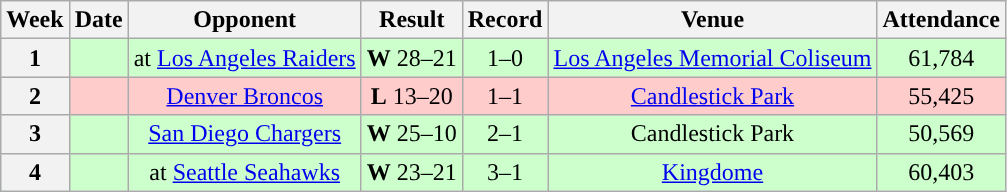<table class="wikitable" style="text-align:center">
<tr>
<th>Week</th>
<th>Date</th>
<th>Opponent</th>
<th>Result</th>
<th>Record</th>
<th>Venue</th>
<th>Attendance</th>
</tr>
<tr style="background:#cfc">
<th>1</th>
<td></td>
<td>at <a href='#'>Los Angeles Raiders</a></td>
<td><strong>W</strong> 28–21</td>
<td>1–0</td>
<td><a href='#'>Los Angeles Memorial Coliseum</a></td>
<td>61,784</td>
</tr>
<tr style="background:#fcc">
<th>2</th>
<td></td>
<td><a href='#'>Denver Broncos</a></td>
<td><strong>L</strong> 13–20</td>
<td>1–1</td>
<td><a href='#'>Candlestick Park</a></td>
<td>55,425</td>
</tr>
<tr style="background:#cfc">
<th>3</th>
<td></td>
<td><a href='#'>San Diego Chargers</a></td>
<td><strong>W</strong> 25–10</td>
<td>2–1</td>
<td>Candlestick Park</td>
<td>50,569</td>
</tr>
<tr style="background:#cfc">
<th>4</th>
<td></td>
<td>at <a href='#'>Seattle Seahawks</a></td>
<td><strong>W</strong> 23–21</td>
<td>3–1</td>
<td><a href='#'>Kingdome</a></td>
<td>60,403</td>
</tr>
</table>
